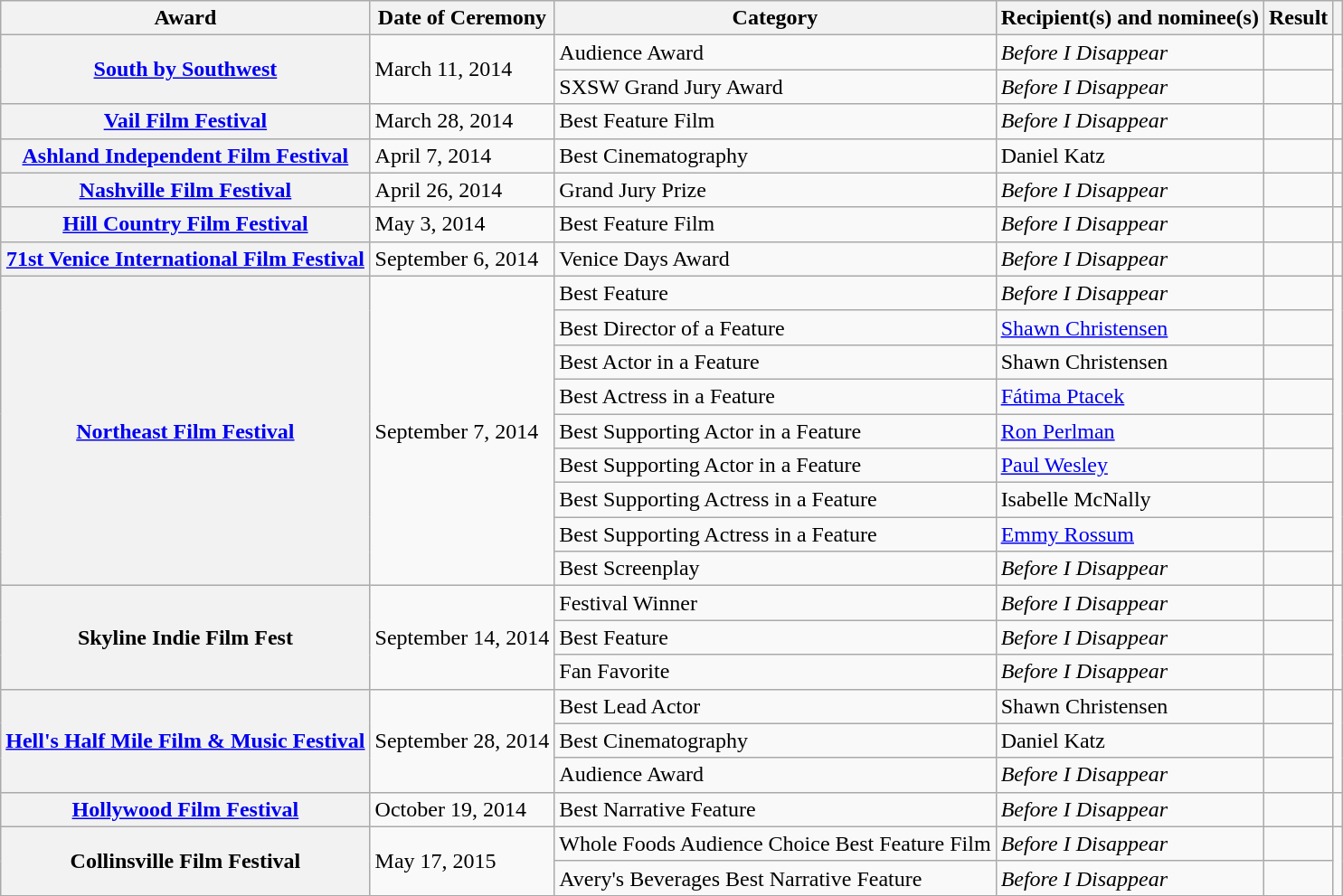<table class="wikitable plainrowheaders sortable">
<tr style="vertical-align:bottom;">
<th scope="col">Award</th>
<th scope="col">Date of Ceremony</th>
<th scope="col">Category</th>
<th scope="col">Recipient(s) and nominee(s)</th>
<th scope="col">Result</th>
<th scope="col" class="unsortable"></th>
</tr>
<tr>
<th scope=row rowspan="2"><a href='#'>South by Southwest</a></th>
<td rowspan=2>March 11, 2014</td>
<td>Audience Award</td>
<td><em>Before I Disappear</em></td>
<td></td>
<td style="text-align:center;" rowspan=2></td>
</tr>
<tr>
<td>SXSW Grand Jury Award</td>
<td><em>Before I Disappear</em></td>
<td></td>
</tr>
<tr>
<th scope=row><a href='#'>Vail Film Festival</a></th>
<td>March 28, 2014</td>
<td>Best Feature Film</td>
<td><em>Before I Disappear</em></td>
<td></td>
<td style="text-align:center;" rowspan=1></td>
</tr>
<tr>
<th scope=row><a href='#'>Ashland Independent Film Festival</a></th>
<td>April 7, 2014</td>
<td>Best Cinematography</td>
<td>Daniel Katz</td>
<td></td>
<td style="text-align:center;" rowspan=1></td>
</tr>
<tr>
<th scope=row><a href='#'>Nashville Film Festival</a></th>
<td>April 26, 2014</td>
<td>Grand Jury Prize</td>
<td><em>Before I Disappear</em></td>
<td></td>
<td style="text-align:center;" rowspan=1></td>
</tr>
<tr>
<th scope=row><a href='#'>Hill Country Film Festival</a></th>
<td>May 3, 2014</td>
<td>Best Feature Film</td>
<td><em>Before I Disappear</em></td>
<td></td>
<td style="text-align:center;" rowspan=1></td>
</tr>
<tr>
<th scope=row><a href='#'>71st Venice International Film Festival</a></th>
<td>September 6, 2014</td>
<td>Venice Days Award</td>
<td><em>Before I Disappear</em></td>
<td></td>
<td style="text-align:center;" rowspan=1></td>
</tr>
<tr>
<th scope=row rowspan="9"><a href='#'>Northeast Film Festival</a></th>
<td rowspan=9>September 7, 2014</td>
<td>Best Feature</td>
<td><em>Before I Disappear</em></td>
<td></td>
<td style="text-align:center;" rowspan=9></td>
</tr>
<tr>
<td>Best Director of a Feature</td>
<td><a href='#'>Shawn Christensen</a></td>
<td></td>
</tr>
<tr>
<td>Best Actor in a Feature</td>
<td>Shawn Christensen</td>
<td></td>
</tr>
<tr>
<td>Best Actress in a Feature</td>
<td><a href='#'>Fátima Ptacek</a></td>
<td></td>
</tr>
<tr>
<td>Best Supporting Actor in a Feature</td>
<td><a href='#'>Ron Perlman</a></td>
<td></td>
</tr>
<tr>
<td>Best Supporting Actor in a Feature</td>
<td><a href='#'>Paul Wesley</a></td>
<td></td>
</tr>
<tr>
<td>Best Supporting Actress in a Feature</td>
<td>Isabelle McNally</td>
<td></td>
</tr>
<tr>
<td>Best Supporting Actress in a Feature</td>
<td><a href='#'>Emmy Rossum</a></td>
<td></td>
</tr>
<tr>
<td>Best Screenplay</td>
<td><em>Before I Disappear</em></td>
<td></td>
</tr>
<tr>
<th scope=row rowspan="3">Skyline Indie Film Fest</th>
<td rowspan=3>September 14, 2014</td>
<td>Festival Winner</td>
<td><em>Before I Disappear</em></td>
<td></td>
<td style="text-align:center;" rowspan=3></td>
</tr>
<tr>
<td>Best Feature</td>
<td><em>Before I Disappear</em></td>
<td></td>
</tr>
<tr>
<td>Fan Favorite</td>
<td><em>Before I Disappear</em></td>
<td></td>
</tr>
<tr>
<th scope=row rowspan="3"><a href='#'>Hell's Half Mile Film & Music Festival</a></th>
<td rowspan=3>September 28, 2014</td>
<td>Best Lead Actor</td>
<td>Shawn Christensen</td>
<td></td>
<td style="text-align:center;" rowspan=3></td>
</tr>
<tr>
<td>Best Cinematography</td>
<td>Daniel Katz</td>
<td></td>
</tr>
<tr>
<td>Audience Award</td>
<td><em>Before I Disappear</em></td>
<td></td>
</tr>
<tr>
<th scope=row><a href='#'>Hollywood Film Festival</a></th>
<td>October 19, 2014</td>
<td>Best Narrative Feature</td>
<td><em>Before I Disappear</em></td>
<td></td>
<td style="text-align:center;" rowspan=1></td>
</tr>
<tr>
<th scope=row rowspan="2">Collinsville Film Festival</th>
<td rowspan=2>May 17, 2015</td>
<td>Whole Foods Audience Choice Best Feature Film</td>
<td><em>Before I Disappear</em></td>
<td></td>
<td style="text-align:center;" rowspan=2></td>
</tr>
<tr>
<td>Avery's Beverages Best Narrative Feature</td>
<td><em>Before I Disappear</em></td>
<td></td>
</tr>
<tr>
</tr>
</table>
